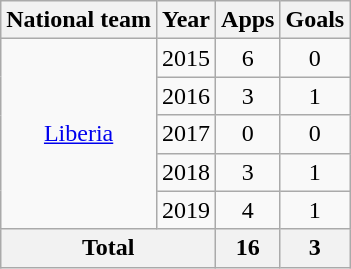<table class="wikitable" style="text-align:center">
<tr>
<th>National team</th>
<th>Year</th>
<th>Apps</th>
<th>Goals</th>
</tr>
<tr>
<td rowspan="5"><a href='#'>Liberia</a></td>
<td>2015</td>
<td>6</td>
<td>0</td>
</tr>
<tr>
<td>2016</td>
<td>3</td>
<td>1</td>
</tr>
<tr>
<td>2017</td>
<td>0</td>
<td>0</td>
</tr>
<tr>
<td>2018</td>
<td>3</td>
<td>1</td>
</tr>
<tr>
<td>2019</td>
<td>4</td>
<td>1</td>
</tr>
<tr>
<th colspan="2">Total</th>
<th>16</th>
<th>3</th>
</tr>
</table>
